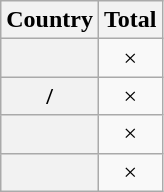<table class="sortable wikitable plainrowheaders">
<tr>
<th scope="col">Country</th>
<th scope="col">Total</th>
</tr>
<tr>
<th scope="row"></th>
<td style="text-align:center;">×</td>
</tr>
<tr>
<th scope="row"> / </th>
<td style="text-align:center;">×</td>
</tr>
<tr>
<th scope="row"></th>
<td style="text-align:center;">×</td>
</tr>
<tr>
<th scope="row"></th>
<td style="text-align:center;">×</td>
</tr>
</table>
